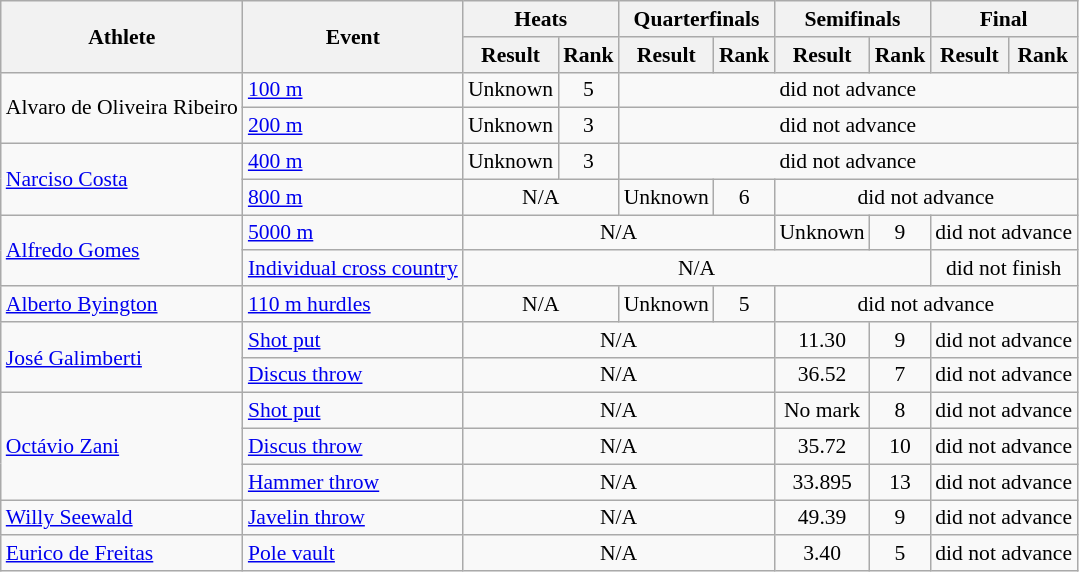<table class=wikitable style="font-size:90%">
<tr>
<th rowspan=2>Athlete</th>
<th rowspan=2>Event</th>
<th colspan=2>Heats</th>
<th colspan=2>Quarterfinals</th>
<th colspan=2>Semifinals</th>
<th colspan=2>Final</th>
</tr>
<tr>
<th>Result</th>
<th>Rank</th>
<th>Result</th>
<th>Rank</th>
<th>Result</th>
<th>Rank</th>
<th>Result</th>
<th>Rank</th>
</tr>
<tr>
<td rowspan=2>Alvaro de Oliveira Ribeiro</td>
<td><a href='#'>100 m</a></td>
<td align=center>Unknown</td>
<td align=center>5</td>
<td align=center colspan=6>did not advance</td>
</tr>
<tr>
<td><a href='#'>200 m</a></td>
<td align=center>Unknown</td>
<td align=center>3</td>
<td align=center colspan=6>did not advance</td>
</tr>
<tr>
<td rowspan=2><a href='#'>Narciso Costa</a></td>
<td><a href='#'>400 m</a></td>
<td align=center>Unknown</td>
<td align=center>3</td>
<td align=center colspan=6>did not advance</td>
</tr>
<tr>
<td><a href='#'>800 m</a></td>
<td align=center colspan=2>N/A</td>
<td align=center>Unknown</td>
<td align=center>6</td>
<td align=center colspan=4>did not advance</td>
</tr>
<tr>
<td rowspan=2><a href='#'>Alfredo Gomes</a></td>
<td><a href='#'>5000 m</a></td>
<td align=center colspan=4>N/A</td>
<td align=center>Unknown</td>
<td align=center>9</td>
<td align=center colspan=2>did not advance</td>
</tr>
<tr>
<td><a href='#'>Individual cross country</a></td>
<td align=center colspan=6>N/A</td>
<td align=center colspan=2>did not finish</td>
</tr>
<tr>
<td><a href='#'>Alberto Byington</a></td>
<td><a href='#'>110 m hurdles</a></td>
<td align=center colspan=2>N/A</td>
<td align=center>Unknown</td>
<td align=center>5</td>
<td align=center colspan=4>did not advance</td>
</tr>
<tr>
<td rowspan=2><a href='#'>José Galimberti</a></td>
<td><a href='#'>Shot put</a></td>
<td align=center colspan=4>N/A</td>
<td align=center>11.30</td>
<td align=center>9</td>
<td align=center colspan=2>did not advance</td>
</tr>
<tr>
<td><a href='#'>Discus throw</a></td>
<td align=center colspan=4>N/A</td>
<td align=center>36.52</td>
<td align=center>7</td>
<td align=center colspan=2>did not advance</td>
</tr>
<tr>
<td rowspan=3><a href='#'>Octávio Zani</a></td>
<td><a href='#'>Shot put</a></td>
<td align=center colspan=4>N/A</td>
<td align=center>No mark</td>
<td align=center>8</td>
<td align=center colspan=2>did not advance</td>
</tr>
<tr>
<td><a href='#'>Discus throw</a></td>
<td align=center colspan=4>N/A</td>
<td align=center>35.72</td>
<td align=center>10</td>
<td align=center colspan=2>did not advance</td>
</tr>
<tr>
<td><a href='#'>Hammer throw</a></td>
<td align=center colspan=4>N/A</td>
<td align=center>33.895</td>
<td align=center>13</td>
<td align=center colspan=2>did not advance</td>
</tr>
<tr>
<td><a href='#'>Willy Seewald</a></td>
<td><a href='#'>Javelin throw</a></td>
<td align=center colspan=4>N/A</td>
<td align=center>49.39</td>
<td align=center>9</td>
<td align=center colspan=2>did not advance</td>
</tr>
<tr>
<td><a href='#'>Eurico de Freitas</a></td>
<td><a href='#'>Pole vault</a></td>
<td align=center colspan=4>N/A</td>
<td align=center>3.40</td>
<td align=center>5</td>
<td align=center colspan=2>did not advance</td>
</tr>
</table>
